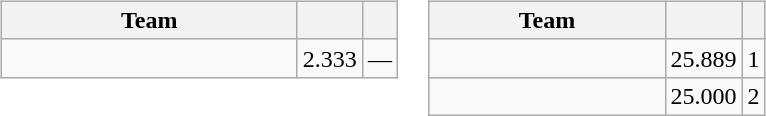<table>
<tr valign=top>
<td><br><table class="wikitable">
<tr>
<th width=190>Team</th>
<th></th>
<th></th>
</tr>
<tr>
<td><strong></strong></td>
<td align=right>2.333</td>
<td align=center>—</td>
</tr>
</table>
</td>
<td><br><table class="wikitable">
<tr>
<th width=150>Team</th>
<th></th>
<th></th>
</tr>
<tr>
<td></td>
<td align=right>25.889</td>
<td align=center>1</td>
</tr>
<tr>
<td></td>
<td align=right>25.000</td>
<td align=center>2</td>
</tr>
</table>
</td>
</tr>
</table>
